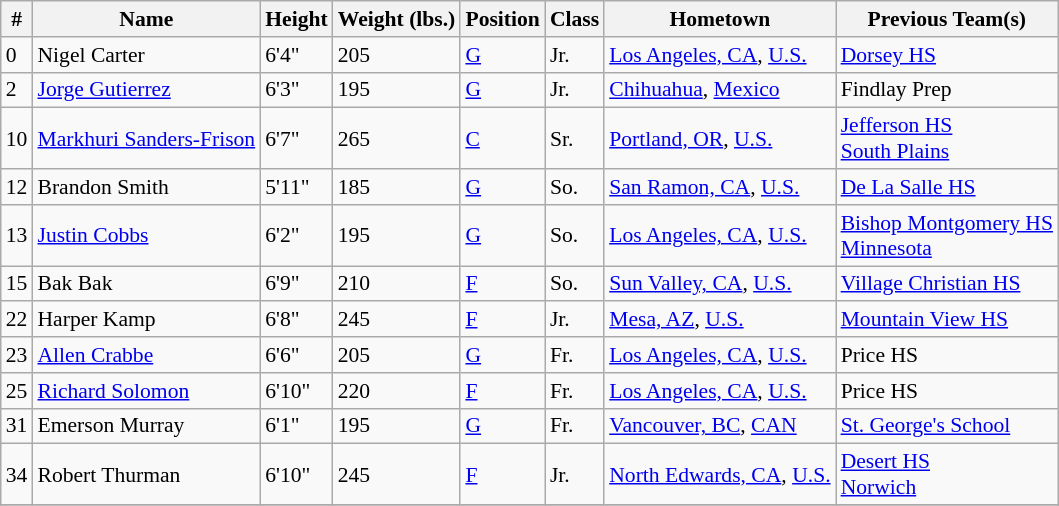<table class="wikitable" style="font-size: 90%">
<tr>
<th>#</th>
<th>Name</th>
<th>Height</th>
<th>Weight (lbs.)</th>
<th>Position</th>
<th>Class</th>
<th>Hometown</th>
<th>Previous Team(s)</th>
</tr>
<tr>
<td>0</td>
<td>Nigel Carter</td>
<td>6'4"</td>
<td>205</td>
<td><a href='#'>G</a></td>
<td>Jr.</td>
<td><a href='#'>Los Angeles, CA</a>, <a href='#'>U.S.</a></td>
<td><a href='#'>Dorsey HS</a></td>
</tr>
<tr>
<td>2</td>
<td><a href='#'>Jorge Gutierrez</a></td>
<td>6'3"</td>
<td>195</td>
<td><a href='#'>G</a></td>
<td>Jr.</td>
<td><a href='#'>Chihuahua</a>, <a href='#'>Mexico</a></td>
<td>Findlay Prep</td>
</tr>
<tr>
<td>10</td>
<td><a href='#'>Markhuri Sanders-Frison</a></td>
<td>6'7"</td>
<td>265</td>
<td><a href='#'>C</a></td>
<td>Sr.</td>
<td><a href='#'>Portland, OR</a>, <a href='#'>U.S.</a></td>
<td><a href='#'>Jefferson HS</a><br><a href='#'>South Plains</a></td>
</tr>
<tr>
<td>12</td>
<td>Brandon Smith</td>
<td>5'11"</td>
<td>185</td>
<td><a href='#'>G</a></td>
<td>So.</td>
<td><a href='#'>San Ramon, CA</a>, <a href='#'>U.S.</a></td>
<td><a href='#'>De La Salle HS</a></td>
</tr>
<tr>
<td>13</td>
<td><a href='#'>Justin Cobbs</a></td>
<td>6'2"</td>
<td>195</td>
<td><a href='#'>G</a></td>
<td>So.</td>
<td><a href='#'>Los Angeles, CA</a>, <a href='#'>U.S.</a></td>
<td><a href='#'>Bishop Montgomery HS</a><br><a href='#'>Minnesota</a></td>
</tr>
<tr>
<td>15</td>
<td>Bak Bak</td>
<td>6'9"</td>
<td>210</td>
<td><a href='#'>F</a></td>
<td>So.</td>
<td><a href='#'>Sun Valley, CA</a>, <a href='#'>U.S.</a></td>
<td><a href='#'>Village Christian HS</a></td>
</tr>
<tr>
<td>22</td>
<td>Harper Kamp</td>
<td>6'8"</td>
<td>245</td>
<td><a href='#'>F</a></td>
<td>Jr.</td>
<td><a href='#'>Mesa, AZ</a>, <a href='#'>U.S.</a></td>
<td><a href='#'>Mountain View HS</a></td>
</tr>
<tr>
<td>23</td>
<td><a href='#'>Allen Crabbe</a></td>
<td>6'6"</td>
<td>205</td>
<td><a href='#'>G</a></td>
<td>Fr.</td>
<td><a href='#'>Los Angeles, CA</a>, <a href='#'>U.S.</a></td>
<td>Price HS</td>
</tr>
<tr>
<td>25</td>
<td><a href='#'>Richard Solomon</a></td>
<td>6'10"</td>
<td>220</td>
<td><a href='#'>F</a></td>
<td>Fr.</td>
<td><a href='#'>Los Angeles, CA</a>, <a href='#'>U.S.</a></td>
<td>Price HS</td>
</tr>
<tr>
<td>31</td>
<td>Emerson Murray</td>
<td>6'1"</td>
<td>195</td>
<td><a href='#'>G</a></td>
<td>Fr.</td>
<td><a href='#'>Vancouver, BC</a>, <a href='#'>CAN</a></td>
<td><a href='#'>St. George's School</a></td>
</tr>
<tr>
<td>34</td>
<td>Robert Thurman</td>
<td>6'10"</td>
<td>245</td>
<td><a href='#'>F</a></td>
<td>Jr.</td>
<td><a href='#'>North Edwards, CA</a>, <a href='#'>U.S.</a></td>
<td><a href='#'>Desert HS</a><br><a href='#'>Norwich</a></td>
</tr>
<tr>
</tr>
</table>
